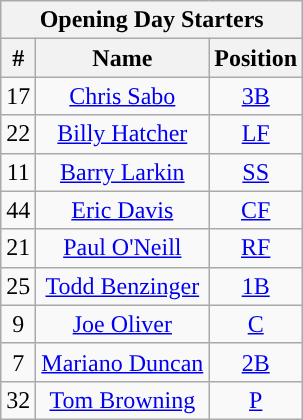<table class="wikitable" style="text-align:center">
<tr>
<th colspan="3">Opening Day Starters</th>
</tr>
<tr>
<th>#</th>
<th>Name</th>
<th>Position</th>
</tr>
<tr>
<td>17</td>
<td><a href='#'>Chris Sabo</a></td>
<td><a href='#'>3B</a></td>
</tr>
<tr>
<td>22</td>
<td><a href='#'>Billy Hatcher</a></td>
<td><a href='#'>LF</a></td>
</tr>
<tr>
<td>11</td>
<td><a href='#'>Barry Larkin</a></td>
<td><a href='#'>SS</a></td>
</tr>
<tr>
<td>44</td>
<td><a href='#'>Eric Davis</a></td>
<td><a href='#'>CF</a></td>
</tr>
<tr>
<td>21</td>
<td><a href='#'>Paul O'Neill</a></td>
<td><a href='#'>RF</a></td>
</tr>
<tr>
<td>25</td>
<td><a href='#'>Todd Benzinger</a></td>
<td><a href='#'>1B</a></td>
</tr>
<tr>
<td>9</td>
<td><a href='#'>Joe Oliver</a></td>
<td><a href='#'>C</a></td>
</tr>
<tr>
<td>7</td>
<td><a href='#'>Mariano Duncan</a></td>
<td><a href='#'>2B</a></td>
</tr>
<tr>
<td>32</td>
<td><a href='#'>Tom Browning</a></td>
<td><a href='#'>P</a></td>
</tr>
</table>
